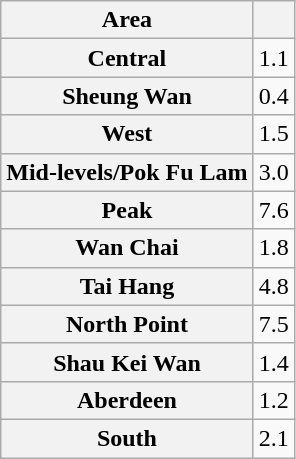<table class="wikitable sortable" style="text-align:right;">
<tr>
<th scope="col">Area</th>
<th scope="col"></th>
</tr>
<tr>
<th scope="row">Central</th>
<td>1.1</td>
</tr>
<tr>
<th scope="row">Sheung Wan</th>
<td>0.4</td>
</tr>
<tr>
<th scope="row">West</th>
<td>1.5</td>
</tr>
<tr>
<th scope="row">Mid-levels/Pok Fu Lam</th>
<td>3.0</td>
</tr>
<tr>
<th scope="row">Peak</th>
<td>7.6</td>
</tr>
<tr>
<th scope="row">Wan Chai</th>
<td>1.8</td>
</tr>
<tr>
<th scope="row">Tai Hang</th>
<td>4.8</td>
</tr>
<tr>
<th scope="row">North Point</th>
<td>7.5</td>
</tr>
<tr>
<th scope="row">Shau Kei Wan</th>
<td>1.4</td>
</tr>
<tr>
<th scope="row">Aberdeen</th>
<td>1.2</td>
</tr>
<tr>
<th scope="row">South</th>
<td>2.1</td>
</tr>
</table>
